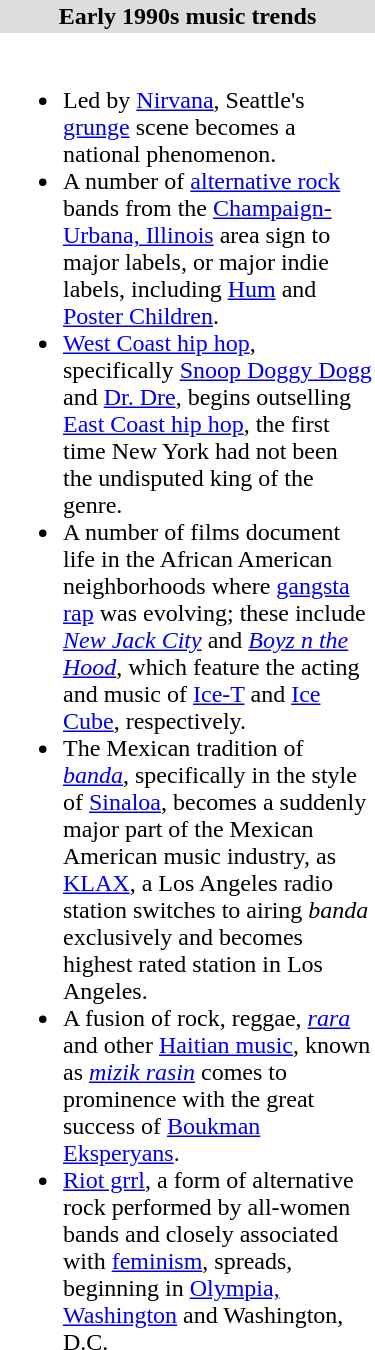<table border="0" cellpadding="2" cellspacing="0" style="float:right; width:250px; margin-left:0.5em;" class="toccolours">
<tr>
<th style="background:#ddd;">Early 1990s music trends</th>
</tr>
<tr>
<td><br><ul><li>Led by <a href='#'>Nirvana</a>, Seattle's <a href='#'>grunge</a> scene becomes a national phenomenon.</li><li>A number of <a href='#'>alternative rock</a> bands from the <a href='#'>Champaign-Urbana, Illinois</a> area sign to major labels, or major indie labels, including <a href='#'>Hum</a> and <a href='#'>Poster Children</a>.</li><li><a href='#'>West Coast hip hop</a>, specifically <a href='#'>Snoop Doggy Dogg</a> and <a href='#'>Dr. Dre</a>, begins outselling <a href='#'>East Coast hip hop</a>, the first time New York had not been the undisputed king of the genre.</li><li>A number of films document life in the African American neighborhoods where <a href='#'>gangsta rap</a> was evolving; these include <em><a href='#'>New Jack City</a></em> and <em><a href='#'>Boyz n the Hood</a></em>, which feature the acting and music of <a href='#'>Ice-T</a> and <a href='#'>Ice Cube</a>, respectively.</li><li>The Mexican tradition of <em><a href='#'>banda</a></em>, specifically in the style of <a href='#'>Sinaloa</a>, becomes a suddenly major part of the Mexican American music industry, as <a href='#'>KLAX</a>, a Los Angeles radio station switches to airing <em>banda</em> exclusively and becomes highest rated station in Los Angeles.</li><li>A fusion of rock, reggae, <em><a href='#'>rara</a></em> and other <a href='#'>Haitian music</a>, known as <em><a href='#'>mizik rasin</a></em> comes to prominence with the great success of <a href='#'>Boukman Eksperyans</a>.</li><li><a href='#'>Riot grrl</a>, a form of alternative rock performed by all-women bands and closely associated with <a href='#'>feminism</a>, spreads, beginning in <a href='#'>Olympia, Washington</a> and Washington, D.C.</li></ul></td>
</tr>
</table>
